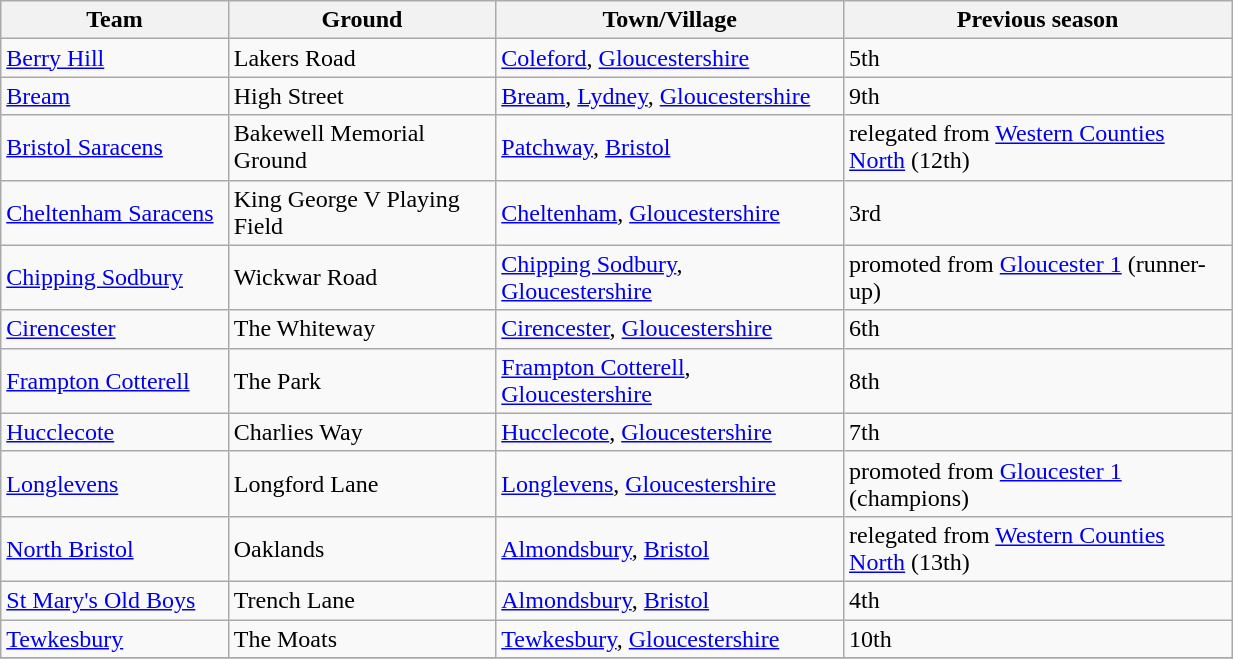<table class="wikitable sortable" width=65%>
<tr>
<th width=17%>Team</th>
<th width=20%>Ground</th>
<th width=26%>Town/Village</th>
<th width=29%>Previous season</th>
</tr>
<tr>
<td><a href='#'>Berry Hill</a></td>
<td>Lakers Road</td>
<td><a href='#'>Coleford</a>, <a href='#'>Gloucestershire</a></td>
<td>5th</td>
</tr>
<tr>
<td><a href='#'>Bream</a></td>
<td>High Street</td>
<td><a href='#'>Bream</a>, <a href='#'>Lydney</a>, <a href='#'>Gloucestershire</a></td>
<td>9th</td>
</tr>
<tr>
<td><a href='#'>Bristol Saracens</a></td>
<td>Bakewell Memorial Ground</td>
<td><a href='#'>Patchway</a>, <a href='#'>Bristol</a></td>
<td>relegated from <a href='#'>Western Counties North</a> (12th)</td>
</tr>
<tr>
<td><a href='#'>Cheltenham Saracens</a></td>
<td>King George V Playing Field</td>
<td><a href='#'>Cheltenham</a>, <a href='#'>Gloucestershire</a></td>
<td>3rd</td>
</tr>
<tr>
<td><a href='#'>Chipping Sodbury</a></td>
<td>Wickwar Road</td>
<td><a href='#'>Chipping Sodbury</a>, <a href='#'>Gloucestershire</a></td>
<td>promoted from <a href='#'>Gloucester 1</a> (runner-up)</td>
</tr>
<tr>
<td><a href='#'>Cirencester</a></td>
<td>The Whiteway</td>
<td><a href='#'>Cirencester</a>, <a href='#'>Gloucestershire</a></td>
<td>6th</td>
</tr>
<tr>
<td><a href='#'>Frampton Cotterell</a></td>
<td>The Park</td>
<td><a href='#'>Frampton Cotterell</a>, <a href='#'>Gloucestershire</a></td>
<td>8th</td>
</tr>
<tr>
<td><a href='#'>Hucclecote</a></td>
<td>Charlies Way</td>
<td><a href='#'>Hucclecote</a>, <a href='#'>Gloucestershire</a></td>
<td>7th</td>
</tr>
<tr>
<td><a href='#'>Longlevens</a></td>
<td>Longford Lane</td>
<td><a href='#'>Longlevens</a>, <a href='#'>Gloucestershire</a></td>
<td>promoted from <a href='#'>Gloucester 1</a> (champions)</td>
</tr>
<tr>
<td><a href='#'>North Bristol</a></td>
<td>Oaklands</td>
<td><a href='#'>Almondsbury</a>, <a href='#'>Bristol</a></td>
<td>relegated from <a href='#'>Western Counties North</a> (13th)</td>
</tr>
<tr>
<td><a href='#'>St Mary's Old Boys</a></td>
<td>Trench Lane</td>
<td><a href='#'>Almondsbury</a>, <a href='#'>Bristol</a></td>
<td>4th</td>
</tr>
<tr>
<td><a href='#'>Tewkesbury</a></td>
<td>The Moats</td>
<td><a href='#'>Tewkesbury</a>, <a href='#'>Gloucestershire</a></td>
<td>10th</td>
</tr>
<tr>
</tr>
</table>
